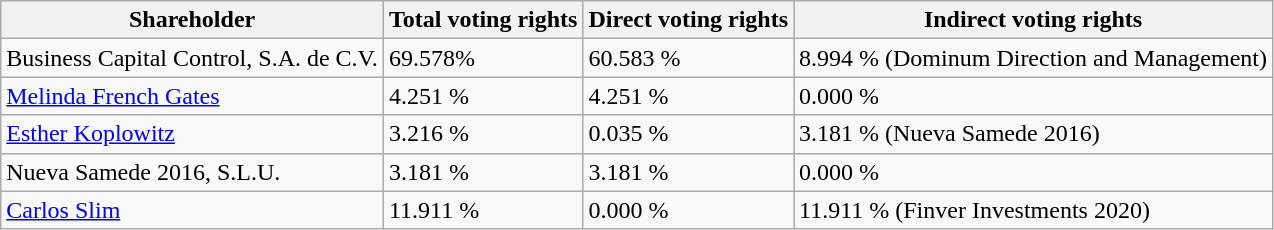<table class="wikitable">
<tr>
<th>Shareholder</th>
<th>Total voting rights</th>
<th>Direct voting rights</th>
<th>Indirect voting rights</th>
</tr>
<tr>
<td>Business Capital Control, S.A. de C.V.</td>
<td>69.578%</td>
<td>60.583 %</td>
<td>8.994 % (Dominum Direction and Management)</td>
</tr>
<tr>
<td><a href='#'>Melinda French Gates</a></td>
<td>4.251 %</td>
<td>4.251 %</td>
<td>0.000 %</td>
</tr>
<tr>
<td><a href='#'>Esther Koplowitz</a></td>
<td>3.216 %</td>
<td>0.035 %</td>
<td>3.181 % (Nueva Samede 2016)</td>
</tr>
<tr>
<td>Nueva Samede 2016, S.L.U.</td>
<td>3.181 %</td>
<td>3.181 %</td>
<td>0.000 %</td>
</tr>
<tr>
<td><a href='#'>Carlos Slim</a></td>
<td>11.911 %</td>
<td>0.000 %</td>
<td>11.911 % (Finver Investments 2020)</td>
</tr>
</table>
